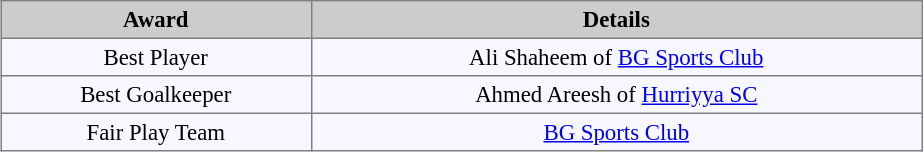<table bgcolor="#f7f8ff" align="center" cellpadding="3" cellspacing="0" border="1" style="font-size: 95%; border: gray solid 1px; border-collapse: collapse;">
<tr bgcolor="#CCCCCC" align="center">
<td width="200"><strong>Award</strong></td>
<td width="400"><strong>Details</strong></td>
</tr>
<tr align=center>
<td>Best Player</td>
<td>Ali Shaheem of <a href='#'>BG Sports Club</a></td>
</tr>
<tr align=center>
<td>Best Goalkeeper</td>
<td>Ahmed Areesh of <a href='#'>Hurriyya SC</a></td>
</tr>
<tr align=center>
<td>Fair Play Team</td>
<td><a href='#'>BG Sports Club</a></td>
</tr>
</table>
